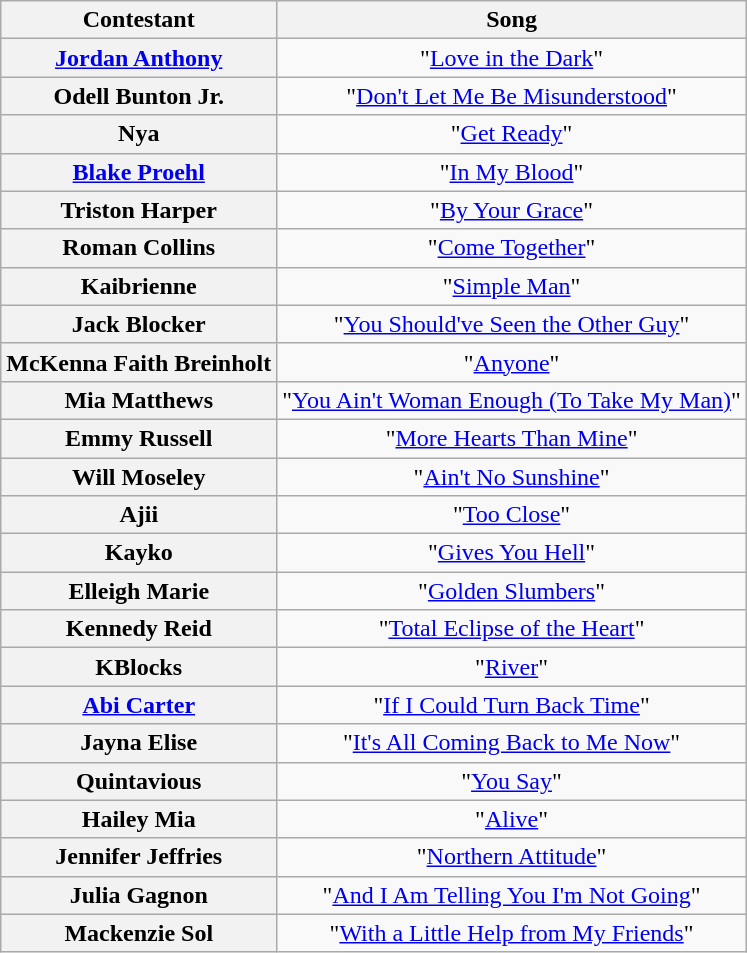<table class="wikitable unsortable" style="text-align:center">
<tr>
<th scope="col">Contestant</th>
<th scope="col">Song</th>
</tr>
<tr>
<th scope="row"><a href='#'>Jordan Anthony</a></th>
<td>"<a href='#'>Love in the Dark</a>"</td>
</tr>
<tr>
<th scope="row">Odell Bunton Jr.</th>
<td>"<a href='#'>Don't Let Me Be Misunderstood</a>"</td>
</tr>
<tr>
<th scope="row">Nya</th>
<td>"<a href='#'>Get Ready</a>"</td>
</tr>
<tr>
<th scope="row"><a href='#'>Blake Proehl</a></th>
<td>"<a href='#'>In My Blood</a>"</td>
</tr>
<tr>
<th scope="row">Triston Harper</th>
<td>"<a href='#'>By Your Grace</a>"</td>
</tr>
<tr>
<th scope="row">Roman Collins</th>
<td>"<a href='#'>Come Together</a>"</td>
</tr>
<tr>
<th scope="row">Kaibrienne</th>
<td>"<a href='#'>Simple Man</a>"</td>
</tr>
<tr>
<th scope="row">Jack Blocker</th>
<td>"<a href='#'>You Should've Seen the Other Guy</a>"</td>
</tr>
<tr>
<th scope="row">McKenna Faith Breinholt</th>
<td>"<a href='#'>Anyone</a>"</td>
</tr>
<tr>
<th scope="row">Mia Matthews</th>
<td>"<a href='#'>You Ain't Woman Enough (To Take My Man)</a>"</td>
</tr>
<tr>
<th scope="row">Emmy Russell</th>
<td>"<a href='#'>More Hearts Than Mine</a>"</td>
</tr>
<tr>
<th scope="row">Will Moseley</th>
<td>"<a href='#'>Ain't No Sunshine</a>"</td>
</tr>
<tr>
<th scope="row">Ajii</th>
<td>"<a href='#'>Too Close</a>"</td>
</tr>
<tr>
<th scope="row">Kayko</th>
<td>"<a href='#'>Gives You Hell</a>"</td>
</tr>
<tr>
<th scope="row">Elleigh Marie</th>
<td>"<a href='#'>Golden Slumbers</a>"</td>
</tr>
<tr>
<th scope="row">Kennedy Reid</th>
<td>"<a href='#'>Total Eclipse of the Heart</a>"</td>
</tr>
<tr>
<th scope="row">KBlocks</th>
<td>"<a href='#'>River</a>"</td>
</tr>
<tr>
<th scope="row"><a href='#'>Abi Carter</a></th>
<td>"<a href='#'>If I Could Turn Back Time</a>"</td>
</tr>
<tr>
<th scope="row">Jayna Elise</th>
<td>"<a href='#'>It's All Coming Back to Me Now</a>"</td>
</tr>
<tr>
<th scope="row">Quintavious</th>
<td>"<a href='#'>You Say</a>"</td>
</tr>
<tr>
<th scope="row">Hailey Mia</th>
<td>"<a href='#'>Alive</a>"</td>
</tr>
<tr>
<th scope="row">Jennifer Jeffries</th>
<td>"<a href='#'>Northern Attitude</a>"</td>
</tr>
<tr>
<th scope="row">Julia Gagnon</th>
<td>"<a href='#'>And I Am Telling You I'm Not Going</a>"</td>
</tr>
<tr>
<th scope="row">Mackenzie Sol</th>
<td>"<a href='#'>With a Little Help from My Friends</a>"</td>
</tr>
</table>
